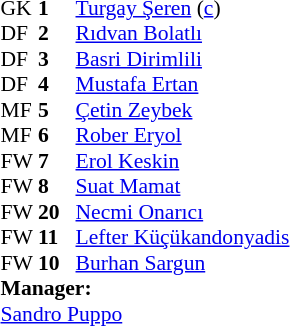<table style="font-size:90%; margin:0.2em auto;" cellspacing="0" cellpadding="0">
<tr>
<th width=25></th>
<th width=25></th>
</tr>
<tr>
<td>GK</td>
<td><strong>1</strong></td>
<td><a href='#'>Turgay Şeren</a> (<a href='#'>c</a>)</td>
</tr>
<tr>
<td>DF</td>
<td><strong>2</strong></td>
<td><a href='#'>Rıdvan Bolatlı</a></td>
</tr>
<tr>
<td>DF</td>
<td><strong>3</strong></td>
<td><a href='#'>Basri Dirimlili</a></td>
</tr>
<tr>
<td>DF</td>
<td><strong>4</strong></td>
<td><a href='#'>Mustafa Ertan</a></td>
</tr>
<tr>
<td>MF</td>
<td><strong>5</strong></td>
<td><a href='#'>Çetin Zeybek</a></td>
</tr>
<tr>
<td>MF</td>
<td><strong>6</strong></td>
<td><a href='#'>Rober Eryol</a></td>
</tr>
<tr>
<td>FW</td>
<td><strong>7</strong></td>
<td><a href='#'>Erol Keskin</a></td>
</tr>
<tr>
<td>FW</td>
<td><strong>8</strong></td>
<td><a href='#'>Suat Mamat</a></td>
</tr>
<tr>
<td>FW</td>
<td><strong>20</strong></td>
<td><a href='#'>Necmi Onarıcı</a></td>
</tr>
<tr>
<td>FW</td>
<td><strong>11</strong></td>
<td><a href='#'>Lefter Küçükandonyadis</a></td>
</tr>
<tr>
<td>FW</td>
<td><strong>10</strong></td>
<td><a href='#'>Burhan Sargun</a></td>
</tr>
<tr>
<td colspan=3><strong>Manager:</strong></td>
</tr>
<tr>
<td colspan=4> <a href='#'>Sandro Puppo</a></td>
</tr>
</table>
